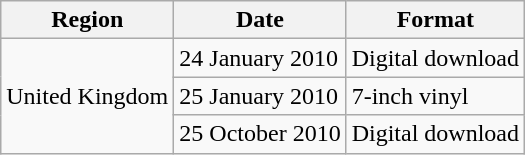<table class=wikitable>
<tr>
<th>Region</th>
<th>Date</th>
<th>Format</th>
</tr>
<tr>
<td rowspan="3">United Kingdom</td>
<td>24 January 2010</td>
<td>Digital download</td>
</tr>
<tr>
<td>25 January 2010</td>
<td>7-inch vinyl</td>
</tr>
<tr>
<td>25 October 2010</td>
<td>Digital download</td>
</tr>
</table>
